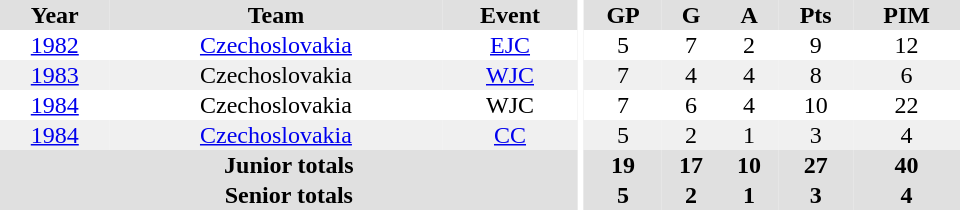<table border="0" cellpadding="1" cellspacing="0" ID="Table3" style="text-align:center; width:40em">
<tr bgcolor="#e0e0e0">
<th>Year</th>
<th>Team</th>
<th>Event</th>
<th rowspan="102" bgcolor="#ffffff"></th>
<th>GP</th>
<th>G</th>
<th>A</th>
<th>Pts</th>
<th>PIM</th>
</tr>
<tr>
<td><a href='#'>1982</a></td>
<td><a href='#'>Czechoslovakia</a></td>
<td><a href='#'>EJC</a></td>
<td>5</td>
<td>7</td>
<td>2</td>
<td>9</td>
<td>12</td>
</tr>
<tr bgcolor="#f0f0f0">
<td><a href='#'>1983</a></td>
<td>Czechoslovakia</td>
<td><a href='#'>WJC</a></td>
<td>7</td>
<td>4</td>
<td>4</td>
<td>8</td>
<td>6</td>
</tr>
<tr>
<td><a href='#'>1984</a></td>
<td>Czechoslovakia</td>
<td>WJC</td>
<td>7</td>
<td>6</td>
<td>4</td>
<td>10</td>
<td>22</td>
</tr>
<tr bgcolor="#f0f0f0">
<td><a href='#'>1984</a></td>
<td><a href='#'>Czechoslovakia</a></td>
<td><a href='#'>CC</a></td>
<td>5</td>
<td>2</td>
<td>1</td>
<td>3</td>
<td>4</td>
</tr>
<tr bgcolor="#e0e0e0">
<th colspan=3>Junior totals</th>
<th>19</th>
<th>17</th>
<th>10</th>
<th>27</th>
<th>40</th>
</tr>
<tr bgcolor="#e0e0e0">
<th colspan=3>Senior totals</th>
<th>5</th>
<th>2</th>
<th>1</th>
<th>3</th>
<th>4</th>
</tr>
</table>
